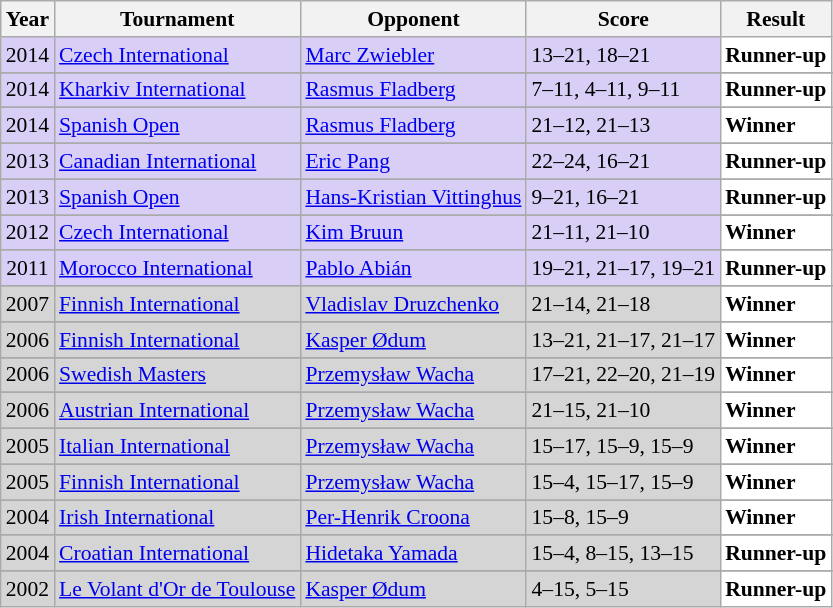<table class="sortable wikitable" style="font-size: 90%;">
<tr>
<th>Year</th>
<th>Tournament</th>
<th>Opponent</th>
<th>Score</th>
<th>Result</th>
</tr>
<tr style="background:#D8CEF6">
<td align="center">2014</td>
<td align="left"><a href='#'>Czech International</a></td>
<td align="left"> <a href='#'>Marc Zwiebler</a></td>
<td align="left">13–21, 18–21</td>
<td style="text-align:left; background:white"> <strong>Runner-up</strong></td>
</tr>
<tr>
</tr>
<tr style="background:#D8CEF6">
<td align="center">2014</td>
<td align="left"><a href='#'>Kharkiv International</a></td>
<td align="left"> <a href='#'>Rasmus Fladberg</a></td>
<td align="left">7–11, 4–11, 9–11</td>
<td style="text-align:left; background:white"> <strong>Runner-up</strong></td>
</tr>
<tr>
</tr>
<tr style="background:#D8CEF6">
<td align="center">2014</td>
<td align="left"><a href='#'>Spanish Open</a></td>
<td align="left"> <a href='#'>Rasmus Fladberg</a></td>
<td align="left">21–12, 21–13</td>
<td style="text-align:left; background:white"> <strong>Winner</strong></td>
</tr>
<tr>
</tr>
<tr style="background:#D8CEF6">
<td align="center">2013</td>
<td align="left"><a href='#'>Canadian International</a></td>
<td align="left"> <a href='#'>Eric Pang</a></td>
<td align="left">22–24, 16–21</td>
<td style="text-align:left; background:white"> <strong>Runner-up</strong></td>
</tr>
<tr>
</tr>
<tr style="background:#D8CEF6">
<td align="center">2013</td>
<td align="left"><a href='#'>Spanish Open</a></td>
<td align="left"> <a href='#'>Hans-Kristian Vittinghus</a></td>
<td align="left">9–21, 16–21</td>
<td style="text-align:left; background:white"> <strong>Runner-up</strong></td>
</tr>
<tr>
</tr>
<tr style="background:#D8CEF6">
<td align="center">2012</td>
<td align="left"><a href='#'>Czech International</a></td>
<td align="left"> <a href='#'>Kim Bruun</a></td>
<td align="left">21–11, 21–10</td>
<td style="text-align:left; background:white"> <strong>Winner</strong></td>
</tr>
<tr>
</tr>
<tr style="background:#D8CEF6">
<td align="center">2011</td>
<td align="left"><a href='#'>Morocco International</a></td>
<td align="left"> <a href='#'>Pablo Abián</a></td>
<td align="left">19–21, 21–17, 19–21</td>
<td style="text-align:left; background:white"> <strong>Runner-up</strong></td>
</tr>
<tr>
</tr>
<tr style="background:#D5D5D5">
<td align="center">2007</td>
<td align="left"><a href='#'>Finnish International</a></td>
<td align="left"> <a href='#'>Vladislav Druzchenko</a></td>
<td align="left">21–14, 21–18</td>
<td style="text-align:left; background:white"> <strong>Winner</strong></td>
</tr>
<tr>
</tr>
<tr style="background:#D5D5D5">
<td align="center">2006</td>
<td align="left"><a href='#'>Finnish International</a></td>
<td align="left"> <a href='#'>Kasper Ødum</a></td>
<td align="left">13–21, 21–17, 21–17</td>
<td style="text-align:left; background:white"> <strong>Winner</strong></td>
</tr>
<tr>
</tr>
<tr style="background:#D5D5D5">
<td align="center">2006</td>
<td align="left"><a href='#'>Swedish Masters</a></td>
<td align="left"> <a href='#'>Przemysław Wacha</a></td>
<td align="left">17–21, 22–20, 21–19</td>
<td style="text-align:left; background:white"> <strong>Winner</strong></td>
</tr>
<tr>
</tr>
<tr style="background:#D5D5D5">
<td align="center">2006</td>
<td align="left"><a href='#'>Austrian International</a></td>
<td align="left"> <a href='#'>Przemysław Wacha</a></td>
<td align="left">21–15, 21–10</td>
<td style="text-align:left; background:white"> <strong>Winner</strong></td>
</tr>
<tr>
</tr>
<tr style="background:#D5D5D5">
<td align="center">2005</td>
<td align="left"><a href='#'>Italian International</a></td>
<td align="left"> <a href='#'>Przemysław Wacha</a></td>
<td align="left">15–17, 15–9, 15–9</td>
<td style="text-align:left; background:white"> <strong>Winner</strong></td>
</tr>
<tr>
</tr>
<tr style="background:#D5D5D5">
<td align="center">2005</td>
<td align="left"><a href='#'>Finnish International</a></td>
<td align="left"> <a href='#'>Przemysław Wacha</a></td>
<td align="left">15–4, 15–17, 15–9</td>
<td style="text-align:left; background:white"> <strong>Winner</strong></td>
</tr>
<tr>
</tr>
<tr style="background:#D5D5D5">
<td align="center">2004</td>
<td align="left"><a href='#'>Irish International</a></td>
<td align="left"> <a href='#'>Per-Henrik Croona</a></td>
<td align="left">15–8, 15–9</td>
<td style="text-align:left; background:white"> <strong>Winner</strong></td>
</tr>
<tr>
</tr>
<tr style="background:#D5D5D5">
<td align="center">2004</td>
<td align="left"><a href='#'>Croatian International</a></td>
<td align="left"> <a href='#'>Hidetaka Yamada</a></td>
<td align="left">15–4, 8–15, 13–15</td>
<td style="text-align:left; background:white"> <strong>Runner-up</strong></td>
</tr>
<tr>
</tr>
<tr style="background:#D5D5D5">
<td align="center">2002</td>
<td align="left"><a href='#'>Le Volant d'Or de Toulouse</a></td>
<td align="left"> <a href='#'>Kasper Ødum</a></td>
<td align="left">4–15, 5–15</td>
<td style="text-align:left; background:white"> <strong>Runner-up</strong></td>
</tr>
</table>
